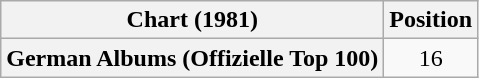<table class="wikitable plainrowheaders" style="text-align:center">
<tr>
<th scope="col">Chart (1981)</th>
<th scope="col">Position</th>
</tr>
<tr>
<th scope="row">German Albums (Offizielle Top 100)</th>
<td>16</td>
</tr>
</table>
